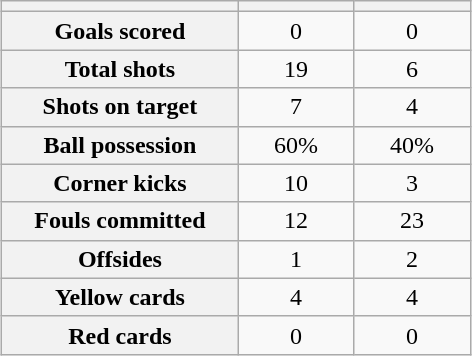<table class="wikitable" style="text-align: center; margin: 0 auto;">
<tr>
<th scope="col" style="width:150px"></th>
<th scope="col" style="width:70px"></th>
<th scope="col" style="width:70px"></th>
</tr>
<tr>
<th scope=row>Goals scored</th>
<td>0</td>
<td>0</td>
</tr>
<tr>
<th scope=row>Total shots</th>
<td>19</td>
<td>6</td>
</tr>
<tr>
<th scope=row>Shots on target</th>
<td>7</td>
<td>4</td>
</tr>
<tr>
<th scope=row>Ball possession</th>
<td>60%</td>
<td>40%</td>
</tr>
<tr>
<th scope=row>Corner kicks</th>
<td>10</td>
<td>3</td>
</tr>
<tr>
<th scope=row>Fouls committed</th>
<td>12</td>
<td>23</td>
</tr>
<tr>
<th scope=row>Offsides</th>
<td>1</td>
<td>2</td>
</tr>
<tr>
<th scope=row>Yellow cards</th>
<td>4</td>
<td>4</td>
</tr>
<tr>
<th scope=row>Red cards</th>
<td>0</td>
<td>0</td>
</tr>
</table>
